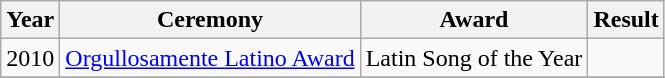<table class="wikitable">
<tr>
<th>Year</th>
<th>Ceremony</th>
<th>Award</th>
<th>Result</th>
</tr>
<tr>
<td>2010</td>
<td><a href='#'>Orgullosamente Latino Award</a></td>
<td>Latin Song of the Year</td>
<td></td>
</tr>
<tr>
</tr>
</table>
